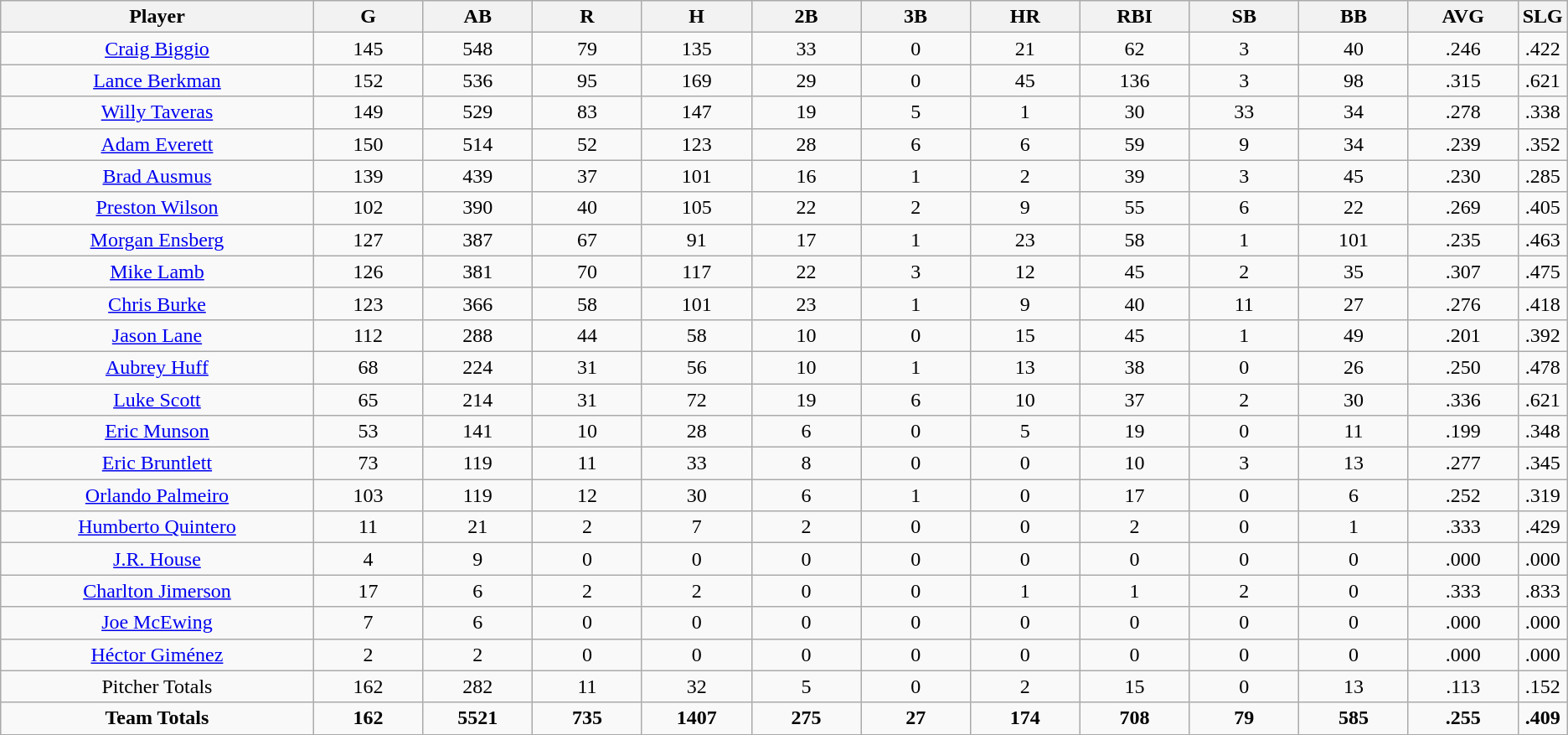<table class=wikitable style="text-align:center">
<tr>
<th bgcolor=#DDDDFF; width="20%">Player</th>
<th bgcolor=#DDDDFF; width="7%">G</th>
<th bgcolor=#DDDDFF; width="7%">AB</th>
<th bgcolor=#DDDDFF; width="7%">R</th>
<th bgcolor=#DDDDFF; width="7%">H</th>
<th bgcolor=#DDDDFF; width="7%">2B</th>
<th bgcolor=#DDDDFF; width="7%">3B</th>
<th bgcolor=#DDDDFF; width="7%">HR</th>
<th bgcolor=#DDDDFF; width="7%">RBI</th>
<th bgcolor=#DDDDFF; width="7%">SB</th>
<th bgcolor=#DDDDFF; width="7%">BB</th>
<th bgcolor=#DDDDFF; width="7%">AVG</th>
<th bgcolor=#DDDDFF; width="7%">SLG</th>
</tr>
<tr>
<td><a href='#'>Craig Biggio</a></td>
<td>145</td>
<td>548</td>
<td>79</td>
<td>135</td>
<td>33</td>
<td>0</td>
<td>21</td>
<td>62</td>
<td>3</td>
<td>40</td>
<td>.246</td>
<td>.422</td>
</tr>
<tr>
<td><a href='#'>Lance Berkman</a></td>
<td>152</td>
<td>536</td>
<td>95</td>
<td>169</td>
<td>29</td>
<td>0</td>
<td>45</td>
<td>136</td>
<td>3</td>
<td>98</td>
<td>.315</td>
<td>.621</td>
</tr>
<tr>
<td><a href='#'>Willy Taveras</a></td>
<td>149</td>
<td>529</td>
<td>83</td>
<td>147</td>
<td>19</td>
<td>5</td>
<td>1</td>
<td>30</td>
<td>33</td>
<td>34</td>
<td>.278</td>
<td>.338</td>
</tr>
<tr>
<td><a href='#'>Adam Everett</a></td>
<td>150</td>
<td>514</td>
<td>52</td>
<td>123</td>
<td>28</td>
<td>6</td>
<td>6</td>
<td>59</td>
<td>9</td>
<td>34</td>
<td>.239</td>
<td>.352</td>
</tr>
<tr>
<td><a href='#'>Brad Ausmus</a></td>
<td>139</td>
<td>439</td>
<td>37</td>
<td>101</td>
<td>16</td>
<td>1</td>
<td>2</td>
<td>39</td>
<td>3</td>
<td>45</td>
<td>.230</td>
<td>.285</td>
</tr>
<tr>
<td><a href='#'>Preston Wilson</a></td>
<td>102</td>
<td>390</td>
<td>40</td>
<td>105</td>
<td>22</td>
<td>2</td>
<td>9</td>
<td>55</td>
<td>6</td>
<td>22</td>
<td>.269</td>
<td>.405</td>
</tr>
<tr>
<td><a href='#'>Morgan Ensberg</a></td>
<td>127</td>
<td>387</td>
<td>67</td>
<td>91</td>
<td>17</td>
<td>1</td>
<td>23</td>
<td>58</td>
<td>1</td>
<td>101</td>
<td>.235</td>
<td>.463</td>
</tr>
<tr>
<td><a href='#'>Mike Lamb</a></td>
<td>126</td>
<td>381</td>
<td>70</td>
<td>117</td>
<td>22</td>
<td>3</td>
<td>12</td>
<td>45</td>
<td>2</td>
<td>35</td>
<td>.307</td>
<td>.475</td>
</tr>
<tr>
<td><a href='#'>Chris Burke</a></td>
<td>123</td>
<td>366</td>
<td>58</td>
<td>101</td>
<td>23</td>
<td>1</td>
<td>9</td>
<td>40</td>
<td>11</td>
<td>27</td>
<td>.276</td>
<td>.418</td>
</tr>
<tr>
<td><a href='#'>Jason Lane</a></td>
<td>112</td>
<td>288</td>
<td>44</td>
<td>58</td>
<td>10</td>
<td>0</td>
<td>15</td>
<td>45</td>
<td>1</td>
<td>49</td>
<td>.201</td>
<td>.392</td>
</tr>
<tr>
<td><a href='#'>Aubrey Huff</a></td>
<td>68</td>
<td>224</td>
<td>31</td>
<td>56</td>
<td>10</td>
<td>1</td>
<td>13</td>
<td>38</td>
<td>0</td>
<td>26</td>
<td>.250</td>
<td>.478</td>
</tr>
<tr>
<td><a href='#'>Luke Scott</a></td>
<td>65</td>
<td>214</td>
<td>31</td>
<td>72</td>
<td>19</td>
<td>6</td>
<td>10</td>
<td>37</td>
<td>2</td>
<td>30</td>
<td>.336</td>
<td>.621</td>
</tr>
<tr>
<td><a href='#'>Eric Munson</a></td>
<td>53</td>
<td>141</td>
<td>10</td>
<td>28</td>
<td>6</td>
<td>0</td>
<td>5</td>
<td>19</td>
<td>0</td>
<td>11</td>
<td>.199</td>
<td>.348</td>
</tr>
<tr>
<td><a href='#'>Eric Bruntlett</a></td>
<td>73</td>
<td>119</td>
<td>11</td>
<td>33</td>
<td>8</td>
<td>0</td>
<td>0</td>
<td>10</td>
<td>3</td>
<td>13</td>
<td>.277</td>
<td>.345</td>
</tr>
<tr>
<td><a href='#'>Orlando Palmeiro</a></td>
<td>103</td>
<td>119</td>
<td>12</td>
<td>30</td>
<td>6</td>
<td>1</td>
<td>0</td>
<td>17</td>
<td>0</td>
<td>6</td>
<td>.252</td>
<td>.319</td>
</tr>
<tr>
<td><a href='#'>Humberto Quintero</a></td>
<td>11</td>
<td>21</td>
<td>2</td>
<td>7</td>
<td>2</td>
<td>0</td>
<td>0</td>
<td>2</td>
<td>0</td>
<td>1</td>
<td>.333</td>
<td>.429</td>
</tr>
<tr>
<td><a href='#'>J.R. House</a></td>
<td>4</td>
<td>9</td>
<td>0</td>
<td>0</td>
<td>0</td>
<td>0</td>
<td>0</td>
<td>0</td>
<td>0</td>
<td>0</td>
<td>.000</td>
<td>.000</td>
</tr>
<tr>
<td><a href='#'>Charlton Jimerson</a></td>
<td>17</td>
<td>6</td>
<td>2</td>
<td>2</td>
<td>0</td>
<td>0</td>
<td>1</td>
<td>1</td>
<td>2</td>
<td>0</td>
<td>.333</td>
<td>.833</td>
</tr>
<tr>
<td><a href='#'>Joe McEwing</a></td>
<td>7</td>
<td>6</td>
<td>0</td>
<td>0</td>
<td>0</td>
<td>0</td>
<td>0</td>
<td>0</td>
<td>0</td>
<td>0</td>
<td>.000</td>
<td>.000</td>
</tr>
<tr>
<td><a href='#'>Héctor Giménez</a></td>
<td>2</td>
<td>2</td>
<td>0</td>
<td>0</td>
<td>0</td>
<td>0</td>
<td>0</td>
<td>0</td>
<td>0</td>
<td>0</td>
<td>.000</td>
<td>.000</td>
</tr>
<tr>
<td>Pitcher Totals</td>
<td>162</td>
<td>282</td>
<td>11</td>
<td>32</td>
<td>5</td>
<td>0</td>
<td>2</td>
<td>15</td>
<td>0</td>
<td>13</td>
<td>.113</td>
<td>.152</td>
</tr>
<tr>
<td><strong>Team Totals</strong></td>
<td><strong>162</strong></td>
<td><strong>5521</strong></td>
<td><strong>735</strong></td>
<td><strong>1407</strong></td>
<td><strong>275</strong></td>
<td><strong>27</strong></td>
<td><strong>174</strong></td>
<td><strong>708</strong></td>
<td><strong>79</strong></td>
<td><strong>585</strong></td>
<td><strong>.255</strong></td>
<td><strong>.409</strong></td>
</tr>
</table>
